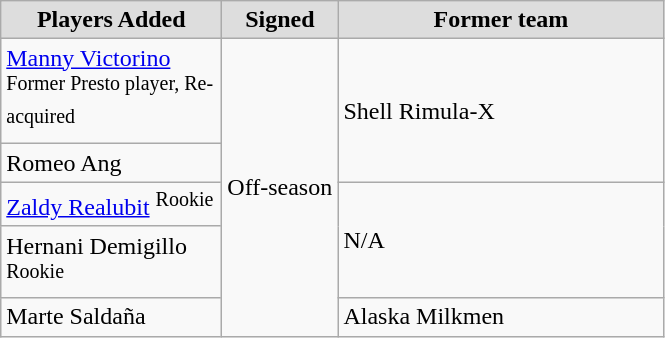<table class="wikitable sortable sortable">
<tr align="center" bgcolor="#dddddd">
<td style="width:140px"><strong>Players Added</strong></td>
<td style="width:70px"><strong>Signed</strong></td>
<td style="width:210px"><strong>Former team</strong></td>
</tr>
<tr>
<td><a href='#'>Manny Victorino</a> <sup>Former Presto player, Re-acquired</sup></td>
<td rowspan="5">Off-season</td>
<td rowspan="2">Shell Rimula-X</td>
</tr>
<tr>
<td>Romeo Ang</td>
</tr>
<tr>
<td><a href='#'>Zaldy Realubit</a> <sup>Rookie</sup></td>
<td rowspan="2">N/A</td>
</tr>
<tr>
<td>Hernani Demigillo <sup>Rookie</sup></td>
</tr>
<tr>
<td>Marte Saldaña</td>
<td>Alaska Milkmen</td>
</tr>
</table>
